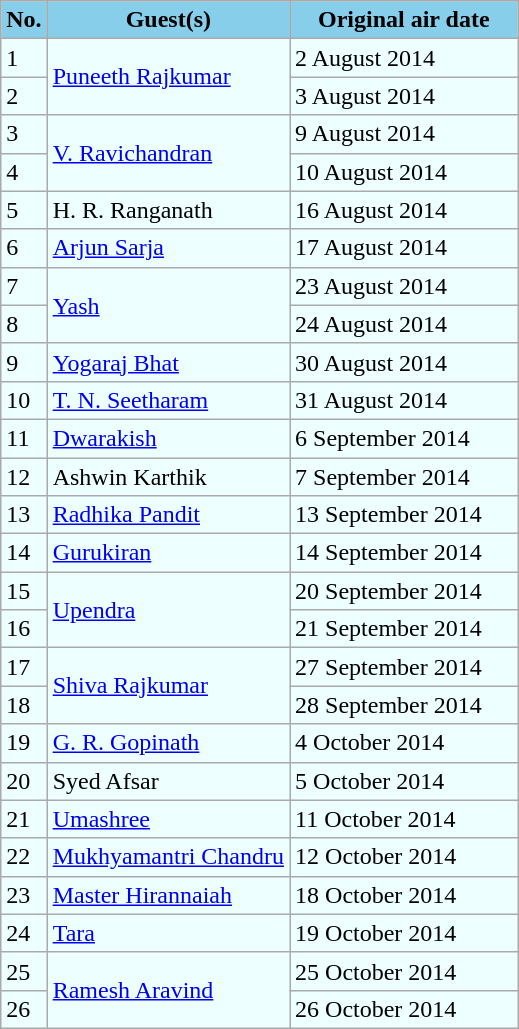<table class="wikitable">
<tr>
<th style="background:skyBlue">No.</th>
<th style="background:skyBlue">Guest(s)</th>
<th style="background:skyBlue" width="145">Original air date</th>
</tr>
<tr style="background:#eff;">
<td>1</td>
<td rowspan="2"><a href='#'>Puneeth Rajkumar</a></td>
<td>2 August 2014</td>
</tr>
<tr style="background:#eff;">
<td>2</td>
<td>3 August 2014</td>
</tr>
<tr style="background:#eff;">
<td>3</td>
<td rowspan="2"><a href='#'>V. Ravichandran</a></td>
<td>9 August 2014</td>
</tr>
<tr style="background:#eff;">
<td>4</td>
<td>10 August 2014</td>
</tr>
<tr style="background:#eff;">
<td>5</td>
<td>H. R. Ranganath</td>
<td>16 August 2014</td>
</tr>
<tr style="background:#eff;">
<td>6</td>
<td><a href='#'>Arjun Sarja</a></td>
<td>17 August 2014</td>
</tr>
<tr style="background:#eff;">
<td>7</td>
<td rowspan="2"><a href='#'>Yash</a></td>
<td>23 August 2014</td>
</tr>
<tr style="background:#eff;">
<td>8</td>
<td>24 August 2014</td>
</tr>
<tr style="background:#eff;">
<td>9</td>
<td><a href='#'>Yogaraj Bhat</a></td>
<td>30 August 2014</td>
</tr>
<tr style="background:#eff;">
<td>10</td>
<td><a href='#'>T. N. Seetharam</a></td>
<td>31 August 2014</td>
</tr>
<tr style="background:#eff;">
<td>11</td>
<td><a href='#'>Dwarakish</a></td>
<td>6 September 2014</td>
</tr>
<tr style="background:#eff;">
<td>12</td>
<td>Ashwin Karthik</td>
<td>7 September 2014</td>
</tr>
<tr style="background:#eff;">
<td>13</td>
<td><a href='#'>Radhika Pandit</a></td>
<td>13 September 2014</td>
</tr>
<tr style="background:#eff;">
<td>14</td>
<td><a href='#'>Gurukiran</a></td>
<td>14 September 2014</td>
</tr>
<tr style="background:#eff;">
<td>15</td>
<td rowspan="2"><a href='#'>Upendra</a></td>
<td>20 September 2014</td>
</tr>
<tr style="background:#eff;">
<td>16</td>
<td>21 September 2014</td>
</tr>
<tr style="background:#eff;">
<td>17</td>
<td rowspan="2"><a href='#'>Shiva Rajkumar</a></td>
<td>27 September 2014</td>
</tr>
<tr style="background:#eff;">
<td>18</td>
<td>28 September 2014</td>
</tr>
<tr style="background:#eff;">
<td>19</td>
<td><a href='#'>G. R. Gopinath</a></td>
<td>4 October 2014</td>
</tr>
<tr style="background:#eff;">
<td>20</td>
<td>Syed Afsar</td>
<td>5 October 2014</td>
</tr>
<tr style="background:#eff;">
<td>21</td>
<td><a href='#'>Umashree</a></td>
<td>11 October 2014</td>
</tr>
<tr style="background:#eff;">
<td>22</td>
<td><a href='#'>Mukhyamantri Chandru</a></td>
<td>12 October 2014</td>
</tr>
<tr style="background:#eff;">
<td>23</td>
<td><a href='#'>Master Hirannaiah</a></td>
<td>18 October 2014</td>
</tr>
<tr style="background:#eff;">
<td>24</td>
<td><a href='#'>Tara</a></td>
<td>19 October 2014</td>
</tr>
<tr style="background:#eff;">
<td>25</td>
<td rowspan="2"><a href='#'>Ramesh Aravind</a></td>
<td>25 October 2014</td>
</tr>
<tr style="background:#eff;">
<td>26</td>
<td>26 October 2014</td>
</tr>
</table>
